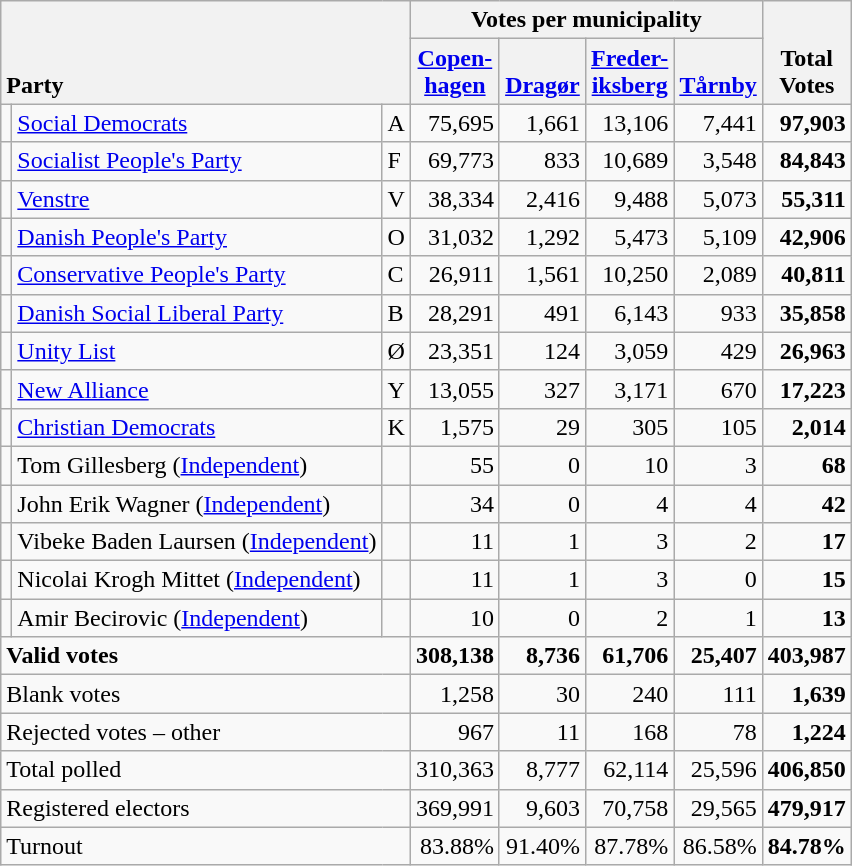<table class="wikitable" border="1" style="text-align:right;">
<tr>
<th style="text-align:left;" valign=bottom rowspan=2 colspan=3>Party</th>
<th colspan=4>Votes per municipality</th>
<th align=center valign=bottom rowspan=2 width="50">Total Votes</th>
</tr>
<tr>
<th align=center valign=bottom width="50"><a href='#'>Copen- hagen</a></th>
<th align=center valign=bottom width="50"><a href='#'>Dragør</a></th>
<th align=center valign=bottom width="50"><a href='#'>Freder- iksberg</a></th>
<th align=center valign=bottom width="50"><a href='#'>Tårnby</a></th>
</tr>
<tr>
<td></td>
<td align=left><a href='#'>Social Democrats</a></td>
<td align=left>A</td>
<td>75,695</td>
<td>1,661</td>
<td>13,106</td>
<td>7,441</td>
<td><strong>97,903</strong></td>
</tr>
<tr>
<td></td>
<td align=left><a href='#'>Socialist People's Party</a></td>
<td align=left>F</td>
<td>69,773</td>
<td>833</td>
<td>10,689</td>
<td>3,548</td>
<td><strong>84,843</strong></td>
</tr>
<tr>
<td></td>
<td align=left><a href='#'>Venstre</a></td>
<td align=left>V</td>
<td>38,334</td>
<td>2,416</td>
<td>9,488</td>
<td>5,073</td>
<td><strong>55,311</strong></td>
</tr>
<tr>
<td></td>
<td align=left><a href='#'>Danish People's Party</a></td>
<td align=left>O</td>
<td>31,032</td>
<td>1,292</td>
<td>5,473</td>
<td>5,109</td>
<td><strong>42,906</strong></td>
</tr>
<tr>
<td></td>
<td align=left style="white-space: nowrap;"><a href='#'>Conservative People's Party</a></td>
<td align=left>C</td>
<td>26,911</td>
<td>1,561</td>
<td>10,250</td>
<td>2,089</td>
<td><strong>40,811</strong></td>
</tr>
<tr>
<td></td>
<td align=left><a href='#'>Danish Social Liberal Party</a></td>
<td align=left>B</td>
<td>28,291</td>
<td>491</td>
<td>6,143</td>
<td>933</td>
<td><strong>35,858</strong></td>
</tr>
<tr>
<td></td>
<td align=left><a href='#'>Unity List</a></td>
<td align=left>Ø</td>
<td>23,351</td>
<td>124</td>
<td>3,059</td>
<td>429</td>
<td><strong>26,963</strong></td>
</tr>
<tr>
<td></td>
<td align=left><a href='#'>New Alliance</a></td>
<td align=left>Y</td>
<td>13,055</td>
<td>327</td>
<td>3,171</td>
<td>670</td>
<td><strong>17,223</strong></td>
</tr>
<tr>
<td></td>
<td align=left><a href='#'>Christian Democrats</a></td>
<td align=left>K</td>
<td>1,575</td>
<td>29</td>
<td>305</td>
<td>105</td>
<td><strong>2,014</strong></td>
</tr>
<tr>
<td></td>
<td align=left>Tom Gillesberg (<a href='#'>Independent</a>)</td>
<td></td>
<td>55</td>
<td>0</td>
<td>10</td>
<td>3</td>
<td><strong>68</strong></td>
</tr>
<tr>
<td></td>
<td align=left>John Erik Wagner (<a href='#'>Independent</a>)</td>
<td></td>
<td>34</td>
<td>0</td>
<td>4</td>
<td>4</td>
<td><strong>42</strong></td>
</tr>
<tr>
<td></td>
<td align=left>Vibeke Baden Laursen (<a href='#'>Independent</a>)</td>
<td></td>
<td>11</td>
<td>1</td>
<td>3</td>
<td>2</td>
<td><strong>17</strong></td>
</tr>
<tr>
<td></td>
<td align=left>Nicolai Krogh Mittet (<a href='#'>Independent</a>)</td>
<td></td>
<td>11</td>
<td>1</td>
<td>3</td>
<td>0</td>
<td><strong>15</strong></td>
</tr>
<tr>
<td></td>
<td align=left>Amir Becirovic (<a href='#'>Independent</a>)</td>
<td></td>
<td>10</td>
<td>0</td>
<td>2</td>
<td>1</td>
<td><strong>13</strong></td>
</tr>
<tr style="font-weight:bold">
<td align=left colspan=3>Valid votes</td>
<td>308,138</td>
<td>8,736</td>
<td>61,706</td>
<td>25,407</td>
<td>403,987</td>
</tr>
<tr>
<td align=left colspan=3>Blank votes</td>
<td>1,258</td>
<td>30</td>
<td>240</td>
<td>111</td>
<td><strong>1,639</strong></td>
</tr>
<tr>
<td align=left colspan=3>Rejected votes – other</td>
<td>967</td>
<td>11</td>
<td>168</td>
<td>78</td>
<td><strong>1,224</strong></td>
</tr>
<tr>
<td align=left colspan=3>Total polled</td>
<td>310,363</td>
<td>8,777</td>
<td>62,114</td>
<td>25,596</td>
<td><strong>406,850</strong></td>
</tr>
<tr>
<td align=left colspan=3>Registered electors</td>
<td>369,991</td>
<td>9,603</td>
<td>70,758</td>
<td>29,565</td>
<td><strong>479,917</strong></td>
</tr>
<tr>
<td align=left colspan=3>Turnout</td>
<td>83.88%</td>
<td>91.40%</td>
<td>87.78%</td>
<td>86.58%</td>
<td><strong>84.78%</strong></td>
</tr>
</table>
